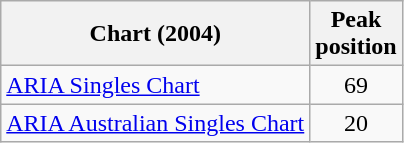<table class="wikitable">
<tr>
<th align="left">Chart (2004)</th>
<th align="left">Peak<br>position</th>
</tr>
<tr>
<td align="left"><a href='#'>ARIA Singles Chart</a></td>
<td align="center">69</td>
</tr>
<tr>
<td align="left"><a href='#'>ARIA Australian Singles Chart</a></td>
<td align="center">20</td>
</tr>
</table>
